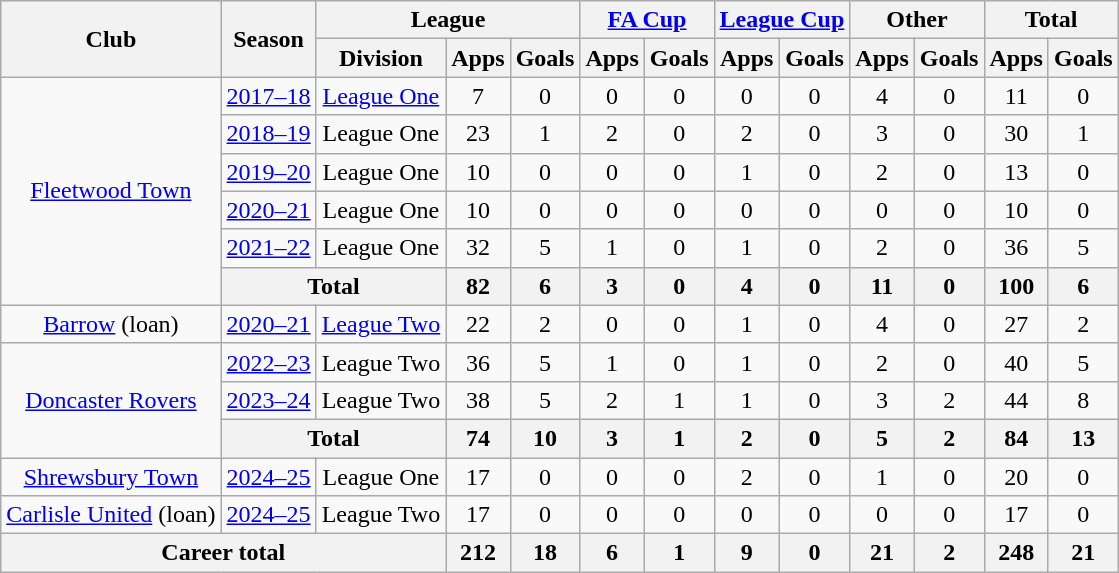<table class="wikitable" style="text-align:center">
<tr>
<th rowspan="2">Club</th>
<th rowspan="2">Season</th>
<th colspan="3">League</th>
<th colspan="2"><a href='#'>FA Cup</a></th>
<th colspan="2"><a href='#'>League Cup</a></th>
<th colspan="2">Other</th>
<th colspan="2">Total</th>
</tr>
<tr>
<th>Division</th>
<th>Apps</th>
<th>Goals</th>
<th>Apps</th>
<th>Goals</th>
<th>Apps</th>
<th>Goals</th>
<th>Apps</th>
<th>Goals</th>
<th>Apps</th>
<th>Goals</th>
</tr>
<tr>
<td rowspan=6><a href='#'>Fleetwood Town</a></td>
<td><a href='#'>2017–18</a></td>
<td><a href='#'>League One</a></td>
<td>7</td>
<td>0</td>
<td>0</td>
<td>0</td>
<td>0</td>
<td>0</td>
<td>4</td>
<td>0</td>
<td>11</td>
<td>0</td>
</tr>
<tr>
<td><a href='#'>2018–19</a></td>
<td>League One</td>
<td>23</td>
<td>1</td>
<td>2</td>
<td>0</td>
<td>2</td>
<td>0</td>
<td>3</td>
<td>0</td>
<td>30</td>
<td>1</td>
</tr>
<tr>
<td><a href='#'>2019–20</a></td>
<td>League One</td>
<td>10</td>
<td>0</td>
<td>0</td>
<td>0</td>
<td>1</td>
<td>0</td>
<td>2</td>
<td>0</td>
<td>13</td>
<td>0</td>
</tr>
<tr>
<td><a href='#'>2020–21</a></td>
<td>League One</td>
<td>10</td>
<td>0</td>
<td>0</td>
<td>0</td>
<td>0</td>
<td>0</td>
<td>0</td>
<td>0</td>
<td>10</td>
<td>0</td>
</tr>
<tr>
<td><a href='#'>2021–22</a></td>
<td>League One</td>
<td>32</td>
<td>5</td>
<td>1</td>
<td>0</td>
<td>1</td>
<td>0</td>
<td>2</td>
<td>0</td>
<td>36</td>
<td>5</td>
</tr>
<tr>
<th colspan="2">Total</th>
<th>82</th>
<th>6</th>
<th>3</th>
<th>0</th>
<th>4</th>
<th>0</th>
<th>11</th>
<th>0</th>
<th>100</th>
<th>6</th>
</tr>
<tr>
<td><a href='#'>Barrow</a> (loan)</td>
<td><a href='#'>2020–21</a></td>
<td><a href='#'>League Two</a></td>
<td>22</td>
<td>2</td>
<td>0</td>
<td>0</td>
<td>1</td>
<td>0</td>
<td>4</td>
<td>0</td>
<td>27</td>
<td>2</td>
</tr>
<tr>
<td rowspan=3><a href='#'>Doncaster Rovers</a></td>
<td><a href='#'>2022–23</a></td>
<td>League Two</td>
<td>36</td>
<td>5</td>
<td>1</td>
<td>0</td>
<td>1</td>
<td>0</td>
<td>2</td>
<td>0</td>
<td>40</td>
<td>5</td>
</tr>
<tr>
<td><a href='#'>2023–24</a></td>
<td>League Two</td>
<td>38</td>
<td>5</td>
<td>2</td>
<td>1</td>
<td>1</td>
<td>0</td>
<td>3</td>
<td>2</td>
<td>44</td>
<td>8</td>
</tr>
<tr>
<th colspan="2">Total</th>
<th>74</th>
<th>10</th>
<th>3</th>
<th>1</th>
<th>2</th>
<th>0</th>
<th>5</th>
<th>2</th>
<th>84</th>
<th>13</th>
</tr>
<tr>
<td><a href='#'>Shrewsbury Town</a></td>
<td><a href='#'>2024–25</a></td>
<td>League One</td>
<td>17</td>
<td>0</td>
<td>0</td>
<td>0</td>
<td>2</td>
<td>0</td>
<td>1</td>
<td>0</td>
<td>20</td>
<td>0</td>
</tr>
<tr>
<td><a href='#'>Carlisle United</a> (loan)</td>
<td><a href='#'>2024–25</a></td>
<td>League Two</td>
<td>17</td>
<td>0</td>
<td>0</td>
<td>0</td>
<td>0</td>
<td>0</td>
<td>0</td>
<td>0</td>
<td>17</td>
<td>0</td>
</tr>
<tr>
<th colspan="3">Career total</th>
<th>212</th>
<th>18</th>
<th>6</th>
<th>1</th>
<th>9</th>
<th>0</th>
<th>21</th>
<th>2</th>
<th>248</th>
<th>21</th>
</tr>
</table>
